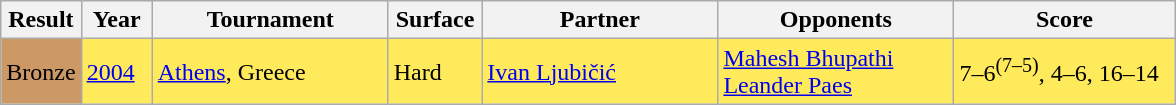<table class="sortable wikitable">
<tr>
<th style="width:40px">Result</th>
<th style="width:40px">Year</th>
<th style="width:150px">Tournament</th>
<th style="width:55px">Surface</th>
<th style="width:150px">Partner</th>
<th style="width:150px">Opponents</th>
<th style="width:140px" class="unsortable">Score</th>
</tr>
<tr bgcolor=FFEA5C>
<td bgcolor="cc9966">Bronze</td>
<td><a href='#'>2004</a></td>
<td><a href='#'>Athens</a>, Greece</td>
<td>Hard</td>
<td> <a href='#'>Ivan Ljubičić</a></td>
<td> <a href='#'>Mahesh Bhupathi</a><br> <a href='#'>Leander Paes</a></td>
<td>7–6<sup>(7–5)</sup>, 4–6, 16–14</td>
</tr>
</table>
